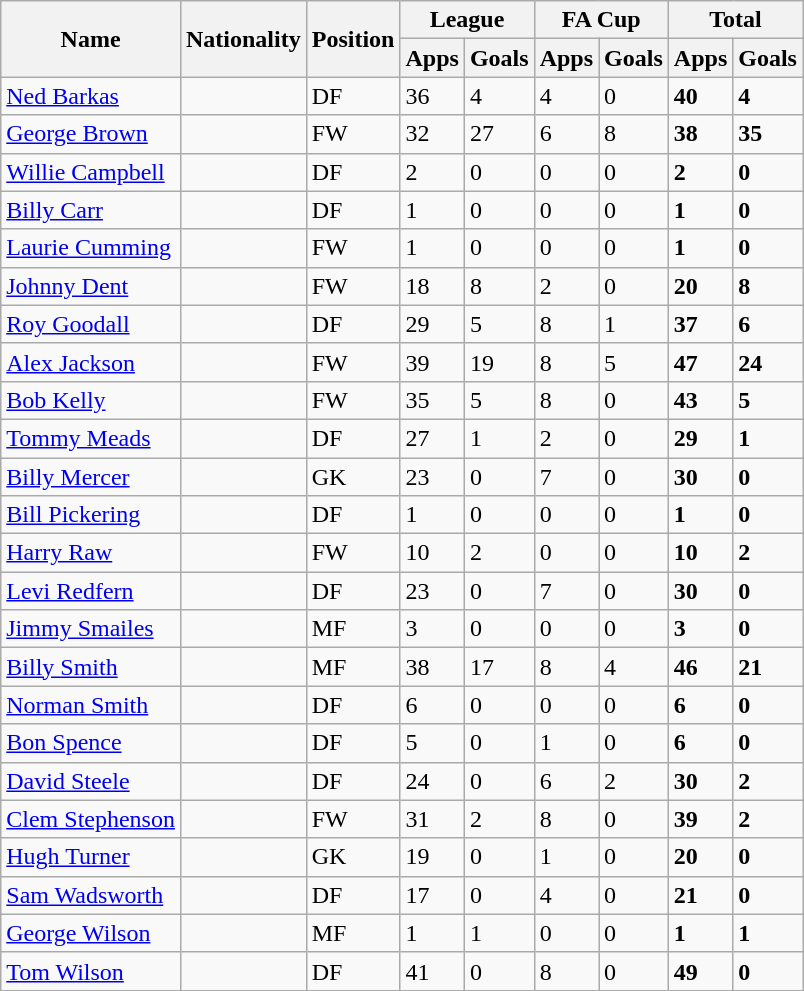<table class="wikitable sortable">
<tr>
<th scope=col rowspan=2>Name</th>
<th scope=col rowspan=2>Nationality</th>
<th scope=col rowspan=2>Position</th>
<th colspan=2>League</th>
<th colspan=2>FA Cup</th>
<th colspan=2>Total</th>
</tr>
<tr>
<th>Apps</th>
<th>Goals</th>
<th>Apps</th>
<th>Goals</th>
<th>Apps</th>
<th>Goals</th>
</tr>
<tr>
<td><a href='#'>Ned Barkas</a></td>
<td></td>
<td>DF</td>
<td>36</td>
<td>4</td>
<td>4</td>
<td>0</td>
<td><strong>40</strong></td>
<td><strong>4</strong></td>
</tr>
<tr>
<td><a href='#'>George Brown</a></td>
<td></td>
<td>FW</td>
<td>32</td>
<td>27</td>
<td>6</td>
<td>8</td>
<td><strong>38</strong></td>
<td><strong>35</strong></td>
</tr>
<tr>
<td><a href='#'>Willie Campbell</a></td>
<td></td>
<td>DF</td>
<td>2</td>
<td>0</td>
<td>0</td>
<td>0</td>
<td><strong>2</strong></td>
<td><strong>0</strong></td>
</tr>
<tr>
<td><a href='#'>Billy Carr</a></td>
<td></td>
<td>DF</td>
<td>1</td>
<td>0</td>
<td>0</td>
<td>0</td>
<td><strong>1</strong></td>
<td><strong>0</strong></td>
</tr>
<tr>
<td><a href='#'>Laurie Cumming</a></td>
<td></td>
<td>FW</td>
<td>1</td>
<td>0</td>
<td>0</td>
<td>0</td>
<td><strong>1</strong></td>
<td><strong>0</strong></td>
</tr>
<tr>
<td><a href='#'>Johnny Dent</a></td>
<td></td>
<td>FW</td>
<td>18</td>
<td>8</td>
<td>2</td>
<td>0</td>
<td><strong>20</strong></td>
<td><strong>8</strong></td>
</tr>
<tr>
<td><a href='#'>Roy Goodall</a></td>
<td></td>
<td>DF</td>
<td>29</td>
<td>5</td>
<td>8</td>
<td>1</td>
<td><strong>37</strong></td>
<td><strong>6</strong></td>
</tr>
<tr>
<td><a href='#'>Alex Jackson</a></td>
<td></td>
<td>FW</td>
<td>39</td>
<td>19</td>
<td>8</td>
<td>5</td>
<td><strong>47</strong></td>
<td><strong>24</strong></td>
</tr>
<tr>
<td><a href='#'>Bob Kelly</a></td>
<td></td>
<td>FW</td>
<td>35</td>
<td>5</td>
<td>8</td>
<td>0</td>
<td><strong>43</strong></td>
<td><strong>5</strong></td>
</tr>
<tr>
<td><a href='#'>Tommy Meads</a></td>
<td></td>
<td>DF</td>
<td>27</td>
<td>1</td>
<td>2</td>
<td>0</td>
<td><strong>29</strong></td>
<td><strong>1</strong></td>
</tr>
<tr>
<td><a href='#'>Billy Mercer</a></td>
<td></td>
<td>GK</td>
<td>23</td>
<td>0</td>
<td>7</td>
<td>0</td>
<td><strong>30</strong></td>
<td><strong>0</strong></td>
</tr>
<tr>
<td><a href='#'>Bill Pickering</a></td>
<td></td>
<td>DF</td>
<td>1</td>
<td>0</td>
<td>0</td>
<td>0</td>
<td><strong>1</strong></td>
<td><strong>0</strong></td>
</tr>
<tr>
<td><a href='#'>Harry Raw</a></td>
<td></td>
<td>FW</td>
<td>10</td>
<td>2</td>
<td>0</td>
<td>0</td>
<td><strong>10</strong></td>
<td><strong>2</strong></td>
</tr>
<tr>
<td><a href='#'>Levi Redfern</a></td>
<td></td>
<td>DF</td>
<td>23</td>
<td>0</td>
<td>7</td>
<td>0</td>
<td><strong>30</strong></td>
<td><strong>0</strong></td>
</tr>
<tr>
<td><a href='#'>Jimmy Smailes</a></td>
<td></td>
<td>MF</td>
<td>3</td>
<td>0</td>
<td>0</td>
<td>0</td>
<td><strong>3</strong></td>
<td><strong>0</strong></td>
</tr>
<tr>
<td><a href='#'>Billy Smith</a></td>
<td></td>
<td>MF</td>
<td>38</td>
<td>17</td>
<td>8</td>
<td>4</td>
<td><strong>46</strong></td>
<td><strong>21</strong></td>
</tr>
<tr>
<td><a href='#'>Norman Smith</a></td>
<td></td>
<td>DF</td>
<td>6</td>
<td>0</td>
<td>0</td>
<td>0</td>
<td><strong>6</strong></td>
<td><strong>0</strong></td>
</tr>
<tr>
<td><a href='#'>Bon Spence</a></td>
<td></td>
<td>DF</td>
<td>5</td>
<td>0</td>
<td>1</td>
<td>0</td>
<td><strong>6</strong></td>
<td><strong>0</strong></td>
</tr>
<tr>
<td><a href='#'>David Steele</a></td>
<td></td>
<td>DF</td>
<td>24</td>
<td>0</td>
<td>6</td>
<td>2</td>
<td><strong>30</strong></td>
<td><strong>2</strong></td>
</tr>
<tr>
<td><a href='#'>Clem Stephenson</a></td>
<td></td>
<td>FW</td>
<td>31</td>
<td>2</td>
<td>8</td>
<td>0</td>
<td><strong>39</strong></td>
<td><strong>2</strong></td>
</tr>
<tr>
<td><a href='#'>Hugh Turner</a></td>
<td></td>
<td>GK</td>
<td>19</td>
<td>0</td>
<td>1</td>
<td>0</td>
<td><strong>20</strong></td>
<td><strong>0</strong></td>
</tr>
<tr>
<td><a href='#'>Sam Wadsworth</a></td>
<td></td>
<td>DF</td>
<td>17</td>
<td>0</td>
<td>4</td>
<td>0</td>
<td><strong>21</strong></td>
<td><strong>0</strong></td>
</tr>
<tr>
<td><a href='#'>George Wilson</a></td>
<td></td>
<td>MF</td>
<td>1</td>
<td>1</td>
<td>0</td>
<td>0</td>
<td><strong>1</strong></td>
<td><strong>1</strong></td>
</tr>
<tr>
<td><a href='#'>Tom Wilson</a></td>
<td></td>
<td>DF</td>
<td>41</td>
<td>0</td>
<td>8</td>
<td>0</td>
<td><strong>49</strong></td>
<td><strong>0</strong></td>
</tr>
<tr>
</tr>
</table>
